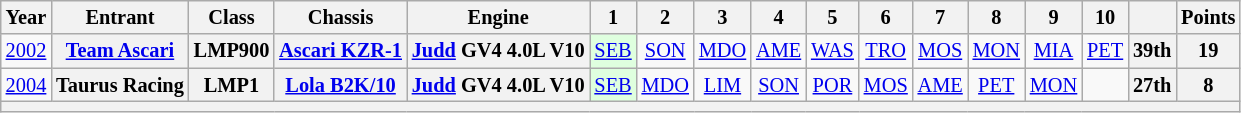<table class="wikitable" style="text-align:center; font-size:85%">
<tr>
<th scope=col>Year</th>
<th scope=col>Entrant</th>
<th scope=col>Class</th>
<th scope=col>Chassis</th>
<th scope=col>Engine</th>
<th scope=col>1</th>
<th scope=col>2</th>
<th scope=col>3</th>
<th scope=col>4</th>
<th scope=col>5</th>
<th scope=col>6</th>
<th scope=col>7</th>
<th scope=col>8</th>
<th scope=col>9</th>
<th scope=col>10</th>
<th scope=col></th>
<th scope=col>Points</th>
</tr>
<tr>
<td><a href='#'>2002</a></td>
<th nowrap><a href='#'>Team Ascari</a></th>
<th>LMP900</th>
<th nowrap><a href='#'>Ascari KZR-1</a></th>
<th nowrap><a href='#'>Judd</a> GV4 4.0L V10</th>
<td style="background:#DFFFDF;"><a href='#'>SEB</a><br></td>
<td><a href='#'>SON</a></td>
<td><a href='#'>MDO</a></td>
<td><a href='#'>AME</a></td>
<td><a href='#'>WAS</a></td>
<td><a href='#'>TRO</a></td>
<td><a href='#'>MOS</a></td>
<td><a href='#'>MON</a></td>
<td><a href='#'>MIA</a></td>
<td><a href='#'>PET</a></td>
<th>39th</th>
<th>19</th>
</tr>
<tr>
<td><a href='#'>2004</a></td>
<th nowrap>Taurus Racing</th>
<th>LMP1</th>
<th nowrap><a href='#'>Lola B2K/10</a></th>
<th nowrap><a href='#'>Judd</a> GV4 4.0L V10</th>
<td style="background:#DFFFDF;"><a href='#'>SEB</a><br></td>
<td><a href='#'>MDO</a></td>
<td><a href='#'>LIM</a></td>
<td><a href='#'>SON</a></td>
<td><a href='#'>POR</a></td>
<td><a href='#'>MOS</a></td>
<td><a href='#'>AME</a></td>
<td><a href='#'>PET</a></td>
<td><a href='#'>MON</a></td>
<td></td>
<th>27th</th>
<th>8</th>
</tr>
<tr>
<th colspan="18"></th>
</tr>
</table>
